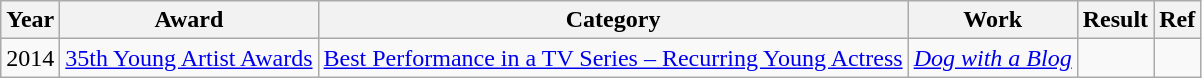<table class="wikitable">
<tr>
<th>Year</th>
<th>Award</th>
<th>Category</th>
<th>Work</th>
<th>Result</th>
<th>Ref</th>
</tr>
<tr>
<td>2014</td>
<td><a href='#'>35th Young Artist Awards</a></td>
<td><a href='#'>Best Performance in a TV Series – Recurring Young Actress</a></td>
<td><em><a href='#'>Dog with a Blog</a></em></td>
<td></td>
<td style="text-align:center;"></td>
</tr>
</table>
